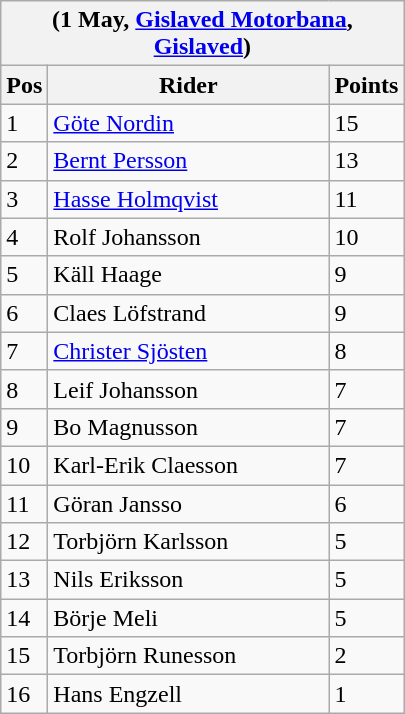<table class="wikitable">
<tr>
<th colspan="6">(1 May, <a href='#'>Gislaved Motorbana</a>, <a href='#'>Gislaved</a>)</th>
</tr>
<tr>
<th width=20>Pos</th>
<th width=180>Rider</th>
<th width=40>Points</th>
</tr>
<tr>
<td>1</td>
<td style="text-align:left;"><a href='#'>Göte Nordin</a></td>
<td>15</td>
</tr>
<tr>
<td>2</td>
<td style="text-align:left;"><a href='#'>Bernt Persson</a></td>
<td>13</td>
</tr>
<tr>
<td>3</td>
<td style="text-align:left;"><a href='#'>Hasse Holmqvist</a></td>
<td>11</td>
</tr>
<tr>
<td>4</td>
<td style="text-align:left;">Rolf Johansson</td>
<td>10</td>
</tr>
<tr>
<td>5</td>
<td style="text-align:left;">Käll Haage</td>
<td>9</td>
</tr>
<tr>
<td>6</td>
<td style="text-align:left;">Claes Löfstrand</td>
<td>9</td>
</tr>
<tr>
<td>7</td>
<td style="text-align:left;"><a href='#'>Christer Sjösten</a></td>
<td>8</td>
</tr>
<tr>
<td>8</td>
<td style="text-align:left;">Leif Johansson</td>
<td>7</td>
</tr>
<tr>
<td>9</td>
<td style="text-align:left;">Bo Magnusson</td>
<td>7</td>
</tr>
<tr>
<td>10</td>
<td style="text-align:left;">Karl-Erik Claesson</td>
<td>7</td>
</tr>
<tr>
<td>11</td>
<td style="text-align:left;">Göran Jansso</td>
<td>6</td>
</tr>
<tr>
<td>12</td>
<td style="text-align:left;">Torbjörn Karlsson</td>
<td>5</td>
</tr>
<tr>
<td>13</td>
<td style="text-align:left;">Nils Eriksson</td>
<td>5</td>
</tr>
<tr>
<td>14</td>
<td style="text-align:left;">Börje Meli</td>
<td>5</td>
</tr>
<tr>
<td>15</td>
<td style="text-align:left;">Torbjörn Runesson</td>
<td>2</td>
</tr>
<tr>
<td>16</td>
<td style="text-align:left;">Hans Engzell</td>
<td>1</td>
</tr>
</table>
